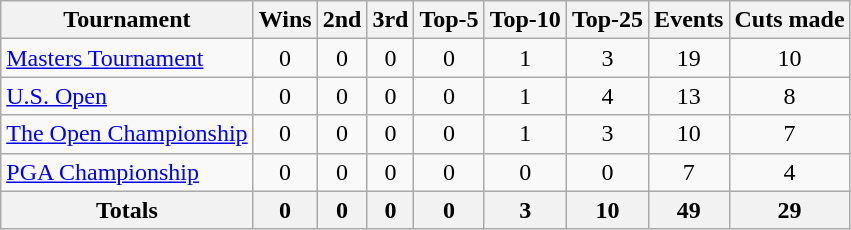<table class=wikitable style=text-align:center>
<tr>
<th>Tournament</th>
<th>Wins</th>
<th>2nd</th>
<th>3rd</th>
<th>Top-5</th>
<th>Top-10</th>
<th>Top-25</th>
<th>Events</th>
<th>Cuts made</th>
</tr>
<tr>
<td align=left><a href='#'>Masters Tournament</a></td>
<td>0</td>
<td>0</td>
<td>0</td>
<td>0</td>
<td>1</td>
<td>3</td>
<td>19</td>
<td>10</td>
</tr>
<tr>
<td align=left><a href='#'>U.S. Open</a></td>
<td>0</td>
<td>0</td>
<td>0</td>
<td>0</td>
<td>1</td>
<td>4</td>
<td>13</td>
<td>8</td>
</tr>
<tr>
<td align=left><a href='#'>The Open Championship</a></td>
<td>0</td>
<td>0</td>
<td>0</td>
<td>0</td>
<td>1</td>
<td>3</td>
<td>10</td>
<td>7</td>
</tr>
<tr>
<td align=left><a href='#'>PGA Championship</a></td>
<td>0</td>
<td>0</td>
<td>0</td>
<td>0</td>
<td>0</td>
<td>0</td>
<td>7</td>
<td>4</td>
</tr>
<tr>
<th>Totals</th>
<th>0</th>
<th>0</th>
<th>0</th>
<th>0</th>
<th>3</th>
<th>10</th>
<th>49</th>
<th>29</th>
</tr>
</table>
